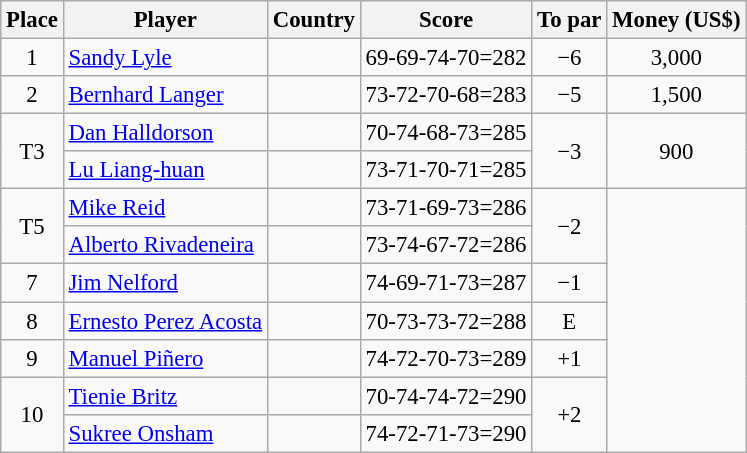<table class="wikitable" style="font-size:95%;">
<tr>
<th>Place</th>
<th>Player</th>
<th>Country</th>
<th>Score</th>
<th>To par</th>
<th>Money (US$)</th>
</tr>
<tr>
<td align=center>1</td>
<td><a href='#'>Sandy Lyle</a></td>
<td></td>
<td>69-69-74-70=282</td>
<td align=center>−6</td>
<td align=center>3,000</td>
</tr>
<tr>
<td align=center>2</td>
<td><a href='#'>Bernhard Langer</a></td>
<td></td>
<td>73-72-70-68=283</td>
<td align=center>−5</td>
<td align=center>1,500</td>
</tr>
<tr>
<td rowspan=2 align=center>T3</td>
<td><a href='#'>Dan Halldorson</a></td>
<td></td>
<td>70-74-68-73=285</td>
<td rowspan=2 align=center>−3</td>
<td rowspan=2 align=center>900</td>
</tr>
<tr>
<td><a href='#'>Lu Liang-huan</a></td>
<td></td>
<td>73-71-70-71=285</td>
</tr>
<tr>
<td rowspan=2 align=center>T5</td>
<td><a href='#'>Mike Reid</a></td>
<td></td>
<td>73-71-69-73=286</td>
<td rowspan=2 align=center>−2</td>
<td rowspan=7></td>
</tr>
<tr>
<td><a href='#'>Alberto Rivadeneira</a></td>
<td></td>
<td>73-74-67-72=286</td>
</tr>
<tr>
<td align=center>7</td>
<td><a href='#'>Jim Nelford</a></td>
<td></td>
<td>74-69-71-73=287</td>
<td align=center>−1</td>
</tr>
<tr>
<td align=center>8</td>
<td><a href='#'>Ernesto Perez Acosta</a></td>
<td></td>
<td>70-73-73-72=288</td>
<td align=center>E</td>
</tr>
<tr>
<td align=center>9</td>
<td><a href='#'>Manuel Piñero</a></td>
<td></td>
<td>74-72-70-73=289</td>
<td align=center>+1</td>
</tr>
<tr>
<td rowspan=2 align=center>10</td>
<td><a href='#'>Tienie Britz</a></td>
<td></td>
<td>70-74-74-72=290</td>
<td rowspan=2 align=center>+2</td>
</tr>
<tr>
<td><a href='#'>Sukree Onsham</a></td>
<td></td>
<td>74-72-71-73=290</td>
</tr>
</table>
